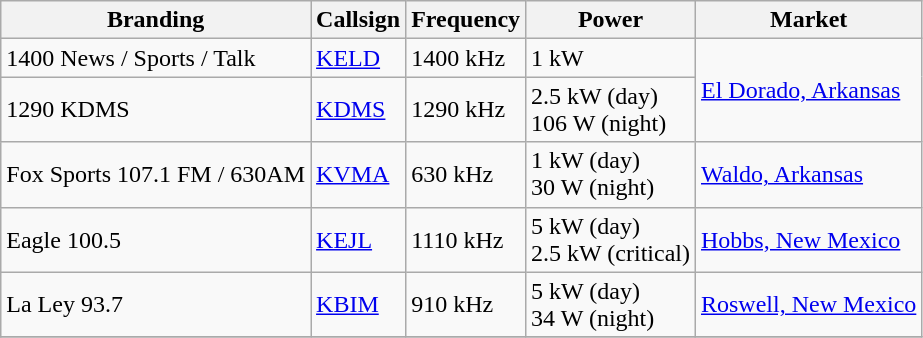<table class="wikitable">
<tr>
<th>Branding</th>
<th>Callsign</th>
<th>Frequency</th>
<th>Power</th>
<th>Market</th>
</tr>
<tr>
<td>1400 News / Sports / Talk</td>
<td><a href='#'>KELD</a></td>
<td>1400 kHz</td>
<td>1 kW</td>
<td rowspan="2"><a href='#'>El Dorado, Arkansas</a></td>
</tr>
<tr>
<td>1290 KDMS</td>
<td><a href='#'>KDMS</a></td>
<td>1290 kHz</td>
<td>2.5 kW (day)<br>106 W (night)</td>
</tr>
<tr>
<td>Fox Sports 107.1 FM / 630AM</td>
<td><a href='#'>KVMA</a></td>
<td>630 kHz</td>
<td>1 kW (day)<br>30 W (night)</td>
<td><a href='#'>Waldo, Arkansas</a></td>
</tr>
<tr>
<td>Eagle 100.5</td>
<td><a href='#'>KEJL</a></td>
<td>1110 kHz</td>
<td>5 kW (day)<br>2.5 kW (critical)</td>
<td><a href='#'>Hobbs, New Mexico</a></td>
</tr>
<tr>
<td>La Ley 93.7</td>
<td><a href='#'>KBIM</a></td>
<td>910 kHz</td>
<td>5 kW (day)<br>34 W (night)</td>
<td><a href='#'>Roswell, New Mexico</a></td>
</tr>
<tr>
</tr>
</table>
